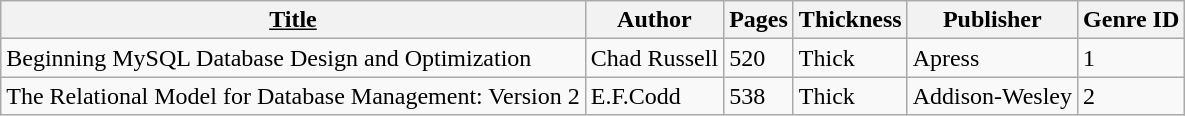<table class="wikitable">
<tr>
<th><u>Title</u></th>
<th>Author</th>
<th>Pages</th>
<th>Thickness</th>
<th>Publisher</th>
<th>Genre ID</th>
</tr>
<tr>
<td>Beginning MySQL Database Design and Optimization</td>
<td>Chad Russell</td>
<td>520</td>
<td>Thick</td>
<td>Apress</td>
<td>1</td>
</tr>
<tr>
<td>The Relational Model for Database Management: Version 2</td>
<td>E.F.Codd</td>
<td>538</td>
<td>Thick</td>
<td>Addison-Wesley</td>
<td>2</td>
</tr>
</table>
